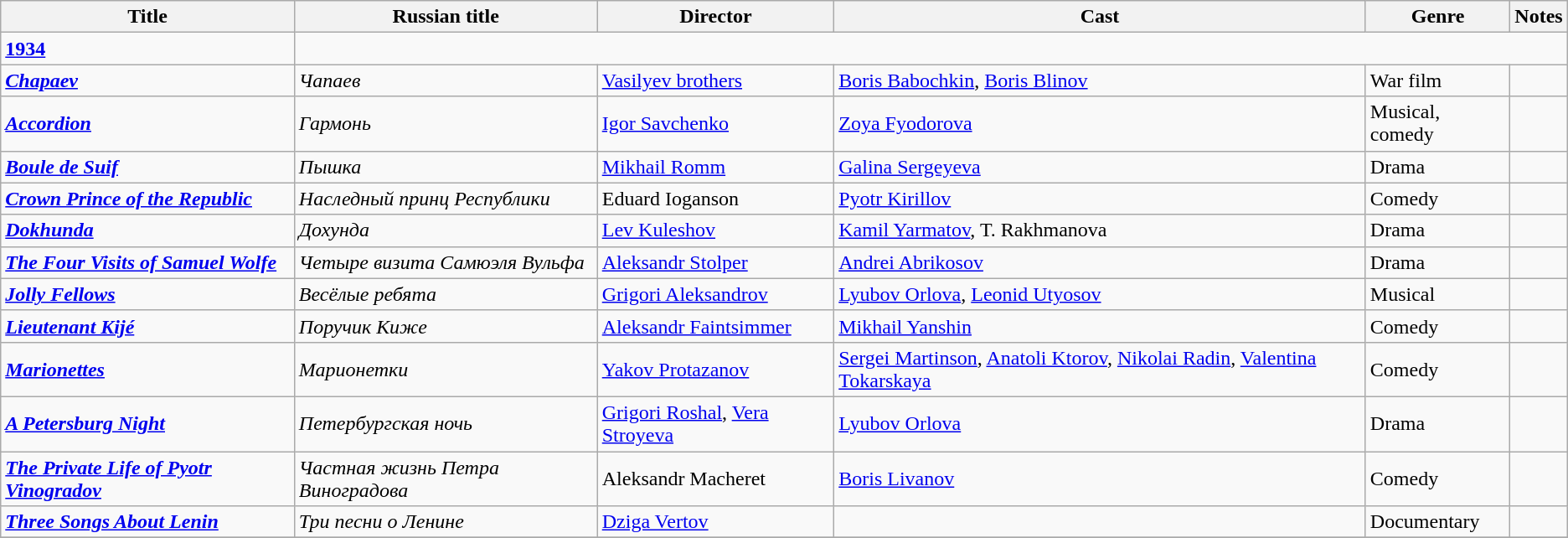<table class="wikitable">
<tr>
<th>Title</th>
<th>Russian title</th>
<th>Director</th>
<th>Cast</th>
<th>Genre</th>
<th>Notes</th>
</tr>
<tr>
<td><strong><a href='#'>1934</a></strong></td>
</tr>
<tr>
<td><strong><em><a href='#'>Chapaev</a></em></strong></td>
<td><em>Чапаев</em></td>
<td><a href='#'>Vasilyev brothers</a></td>
<td><a href='#'>Boris Babochkin</a>, <a href='#'>Boris Blinov</a></td>
<td>War film</td>
<td></td>
</tr>
<tr>
<td><strong><em><a href='#'>Accordion</a></em></strong></td>
<td><em>Гармонь</em></td>
<td><a href='#'>Igor Savchenko</a></td>
<td><a href='#'>Zoya Fyodorova</a></td>
<td>Musical, comedy</td>
<td></td>
</tr>
<tr>
<td><strong><em><a href='#'>Boule de Suif</a></em></strong></td>
<td><em>Пышка</em></td>
<td><a href='#'>Mikhail Romm</a></td>
<td><a href='#'>Galina Sergeyeva</a></td>
<td>Drama</td>
<td></td>
</tr>
<tr>
<td><strong><em><a href='#'>Crown Prince of the Republic</a></em></strong></td>
<td><em>Наследный принц Республики</em></td>
<td>Eduard Ioganson</td>
<td><a href='#'>Pyotr Kirillov</a></td>
<td>Comedy</td>
<td></td>
</tr>
<tr>
<td><strong><em><a href='#'>Dokhunda</a></em></strong></td>
<td><em>Дохунда</em></td>
<td><a href='#'>Lev Kuleshov</a></td>
<td><a href='#'>Kamil Yarmatov</a>, T. Rakhmanova</td>
<td>Drama</td>
<td></td>
</tr>
<tr>
<td><strong><em><a href='#'>The Four Visits of Samuel Wolfe</a></em></strong></td>
<td><em>Четыре визита Самюэля Вульфа</em></td>
<td><a href='#'>Aleksandr Stolper</a></td>
<td><a href='#'>Andrei Abrikosov</a></td>
<td>Drama</td>
<td></td>
</tr>
<tr>
<td><strong><em><a href='#'>Jolly Fellows</a></em></strong></td>
<td><em>Весёлые ребята</em></td>
<td><a href='#'>Grigori Aleksandrov</a></td>
<td><a href='#'>Lyubov Orlova</a>, <a href='#'>Leonid Utyosov</a></td>
<td>Musical</td>
<td></td>
</tr>
<tr>
<td><strong><em><a href='#'>Lieutenant Kijé</a></em></strong></td>
<td><em>Поручик Киже</em></td>
<td><a href='#'>Aleksandr Faintsimmer</a></td>
<td><a href='#'>Mikhail Yanshin</a></td>
<td>Comedy</td>
<td></td>
</tr>
<tr>
<td><strong><em><a href='#'>Marionettes</a></em></strong></td>
<td><em>Марионетки</em></td>
<td><a href='#'>Yakov Protazanov</a></td>
<td><a href='#'>Sergei Martinson</a>, <a href='#'>Anatoli Ktorov</a>, <a href='#'>Nikolai Radin</a>, <a href='#'>Valentina Tokarskaya</a></td>
<td>Comedy</td>
<td></td>
</tr>
<tr>
<td><strong><em><a href='#'>A Petersburg Night</a></em></strong></td>
<td><em>Петербургская ночь</em></td>
<td><a href='#'>Grigori Roshal</a>, <a href='#'>Vera Stroyeva</a></td>
<td><a href='#'>Lyubov Orlova</a></td>
<td>Drama</td>
<td></td>
</tr>
<tr>
<td><strong><em><a href='#'>The Private Life of Pyotr Vinogradov</a></em></strong></td>
<td><em>Частная жизнь Петра Виноградова</em></td>
<td>Aleksandr Macheret</td>
<td><a href='#'>Boris Livanov</a></td>
<td>Comedy</td>
<td></td>
</tr>
<tr>
<td><strong><em><a href='#'>Three Songs About Lenin</a></em></strong></td>
<td><em>Три песни о Ленине</em></td>
<td><a href='#'>Dziga Vertov</a></td>
<td></td>
<td>Documentary</td>
<td></td>
</tr>
<tr>
</tr>
</table>
